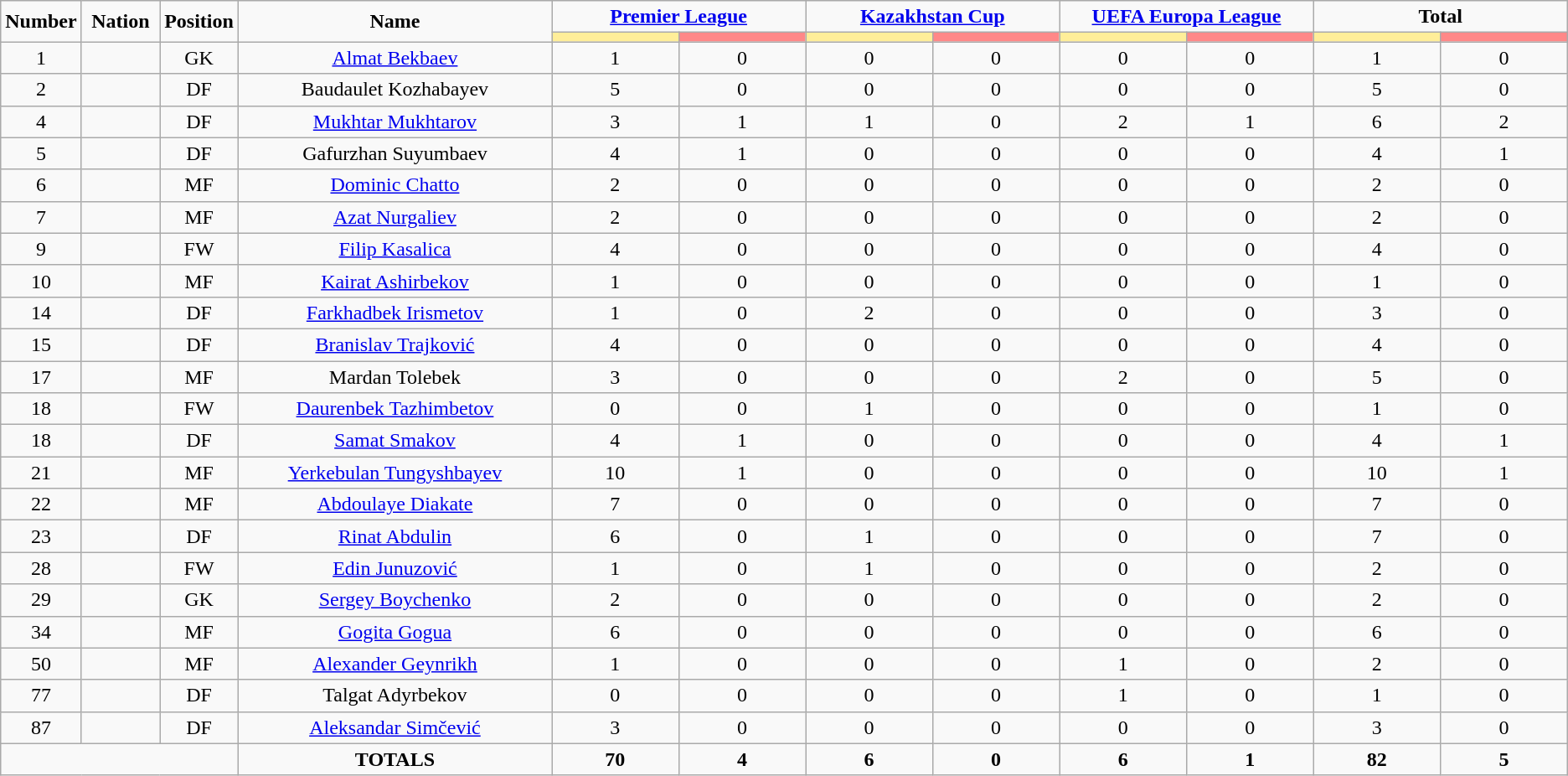<table class="wikitable" style="text-align:center;">
<tr>
<td rowspan=2  style="width:5%; text-align:center;"><strong>Number</strong></td>
<td rowspan=2  style="width:5%; text-align:center;"><strong>Nation</strong></td>
<td rowspan=2  style="width:5%; text-align:center;"><strong>Position</strong></td>
<td rowspan=2  style="width:20%; text-align:center;"><strong>Name</strong></td>
<td colspan=2 style="text-align:center;"><strong><a href='#'>Premier League</a></strong></td>
<td colspan=2 style="text-align:center;"><strong><a href='#'>Kazakhstan Cup</a></strong></td>
<td colspan=2 style="text-align:center;"><strong><a href='#'>UEFA Europa League</a></strong></td>
<td colspan=2 style="text-align:center;"><strong>Total</strong></td>
</tr>
<tr>
<th style="width:60px; background:#fe9;"></th>
<th style="width:60px; background:#ff8888;"></th>
<th style="width:60px; background:#fe9;"></th>
<th style="width:60px; background:#ff8888;"></th>
<th style="width:60px; background:#fe9;"></th>
<th style="width:60px; background:#ff8888;"></th>
<th style="width:60px; background:#fe9;"></th>
<th style="width:60px; background:#ff8888;"></th>
</tr>
<tr>
<td>1</td>
<td></td>
<td>GK</td>
<td><a href='#'>Almat Bekbaev</a></td>
<td>1</td>
<td>0</td>
<td>0</td>
<td>0</td>
<td>0</td>
<td>0</td>
<td>1</td>
<td>0</td>
</tr>
<tr>
<td>2</td>
<td></td>
<td>DF</td>
<td>Baudaulet Kozhabayev</td>
<td>5</td>
<td>0</td>
<td>0</td>
<td>0</td>
<td>0</td>
<td>0</td>
<td>5</td>
<td>0</td>
</tr>
<tr>
<td>4</td>
<td></td>
<td>DF</td>
<td><a href='#'>Mukhtar Mukhtarov</a></td>
<td>3</td>
<td>1</td>
<td>1</td>
<td>0</td>
<td>2</td>
<td>1</td>
<td>6</td>
<td>2</td>
</tr>
<tr>
<td>5</td>
<td></td>
<td>DF</td>
<td>Gafurzhan Suyumbaev</td>
<td>4</td>
<td>1</td>
<td>0</td>
<td>0</td>
<td>0</td>
<td>0</td>
<td>4</td>
<td>1</td>
</tr>
<tr>
<td>6</td>
<td></td>
<td>MF</td>
<td><a href='#'>Dominic Chatto</a></td>
<td>2</td>
<td>0</td>
<td>0</td>
<td>0</td>
<td>0</td>
<td>0</td>
<td>2</td>
<td>0</td>
</tr>
<tr>
<td>7</td>
<td></td>
<td>MF</td>
<td><a href='#'>Azat Nurgaliev</a></td>
<td>2</td>
<td>0</td>
<td>0</td>
<td>0</td>
<td>0</td>
<td>0</td>
<td>2</td>
<td>0</td>
</tr>
<tr>
<td>9</td>
<td></td>
<td>FW</td>
<td><a href='#'>Filip Kasalica</a></td>
<td>4</td>
<td>0</td>
<td>0</td>
<td>0</td>
<td>0</td>
<td>0</td>
<td>4</td>
<td>0</td>
</tr>
<tr>
<td>10</td>
<td></td>
<td>MF</td>
<td><a href='#'>Kairat Ashirbekov</a></td>
<td>1</td>
<td>0</td>
<td>0</td>
<td>0</td>
<td>0</td>
<td>0</td>
<td>1</td>
<td>0</td>
</tr>
<tr>
<td>14</td>
<td></td>
<td>DF</td>
<td><a href='#'>Farkhadbek Irismetov</a></td>
<td>1</td>
<td>0</td>
<td>2</td>
<td>0</td>
<td>0</td>
<td>0</td>
<td>3</td>
<td>0</td>
</tr>
<tr>
<td>15</td>
<td></td>
<td>DF</td>
<td><a href='#'>Branislav Trajković</a></td>
<td>4</td>
<td>0</td>
<td>0</td>
<td>0</td>
<td>0</td>
<td>0</td>
<td>4</td>
<td>0</td>
</tr>
<tr>
<td>17</td>
<td></td>
<td>MF</td>
<td>Mardan Tolebek</td>
<td>3</td>
<td>0</td>
<td>0</td>
<td>0</td>
<td>2</td>
<td>0</td>
<td>5</td>
<td>0</td>
</tr>
<tr>
<td>18</td>
<td></td>
<td>FW</td>
<td><a href='#'>Daurenbek Tazhimbetov</a></td>
<td>0</td>
<td>0</td>
<td>1</td>
<td>0</td>
<td>0</td>
<td>0</td>
<td>1</td>
<td>0</td>
</tr>
<tr>
<td>18</td>
<td></td>
<td>DF</td>
<td><a href='#'>Samat Smakov</a></td>
<td>4</td>
<td>1</td>
<td>0</td>
<td>0</td>
<td>0</td>
<td>0</td>
<td>4</td>
<td>1</td>
</tr>
<tr>
<td>21</td>
<td></td>
<td>MF</td>
<td><a href='#'>Yerkebulan Tungyshbayev</a></td>
<td>10</td>
<td>1</td>
<td>0</td>
<td>0</td>
<td>0</td>
<td>0</td>
<td>10</td>
<td>1</td>
</tr>
<tr>
<td>22</td>
<td></td>
<td>MF</td>
<td><a href='#'>Abdoulaye Diakate</a></td>
<td>7</td>
<td>0</td>
<td>0</td>
<td>0</td>
<td>0</td>
<td>0</td>
<td>7</td>
<td>0</td>
</tr>
<tr>
<td>23</td>
<td></td>
<td>DF</td>
<td><a href='#'>Rinat Abdulin</a></td>
<td>6</td>
<td>0</td>
<td>1</td>
<td>0</td>
<td>0</td>
<td>0</td>
<td>7</td>
<td>0</td>
</tr>
<tr>
<td>28</td>
<td></td>
<td>FW</td>
<td><a href='#'>Edin Junuzović</a></td>
<td>1</td>
<td>0</td>
<td>1</td>
<td>0</td>
<td>0</td>
<td>0</td>
<td>2</td>
<td>0</td>
</tr>
<tr>
<td>29</td>
<td></td>
<td>GK</td>
<td><a href='#'>Sergey Boychenko</a></td>
<td>2</td>
<td>0</td>
<td>0</td>
<td>0</td>
<td>0</td>
<td>0</td>
<td>2</td>
<td>0</td>
</tr>
<tr>
<td>34</td>
<td></td>
<td>MF</td>
<td><a href='#'>Gogita Gogua</a></td>
<td>6</td>
<td>0</td>
<td>0</td>
<td>0</td>
<td>0</td>
<td>0</td>
<td>6</td>
<td>0</td>
</tr>
<tr>
<td>50</td>
<td></td>
<td>MF</td>
<td><a href='#'>Alexander Geynrikh</a></td>
<td>1</td>
<td>0</td>
<td>0</td>
<td>0</td>
<td>1</td>
<td>0</td>
<td>2</td>
<td>0</td>
</tr>
<tr>
<td>77</td>
<td></td>
<td>DF</td>
<td>Talgat Adyrbekov</td>
<td>0</td>
<td>0</td>
<td>0</td>
<td>0</td>
<td>1</td>
<td>0</td>
<td>1</td>
<td>0</td>
</tr>
<tr>
<td>87</td>
<td></td>
<td>DF</td>
<td><a href='#'>Aleksandar Simčević</a></td>
<td>3</td>
<td>0</td>
<td>0</td>
<td>0</td>
<td>0</td>
<td>0</td>
<td>3</td>
<td>0</td>
</tr>
<tr>
<td colspan=3></td>
<td><strong>TOTALS</strong></td>
<td><strong>70</strong></td>
<td><strong>4</strong></td>
<td><strong>6</strong></td>
<td><strong>0</strong></td>
<td><strong>6</strong></td>
<td><strong>1</strong></td>
<td><strong>82</strong></td>
<td><strong>5</strong></td>
</tr>
</table>
